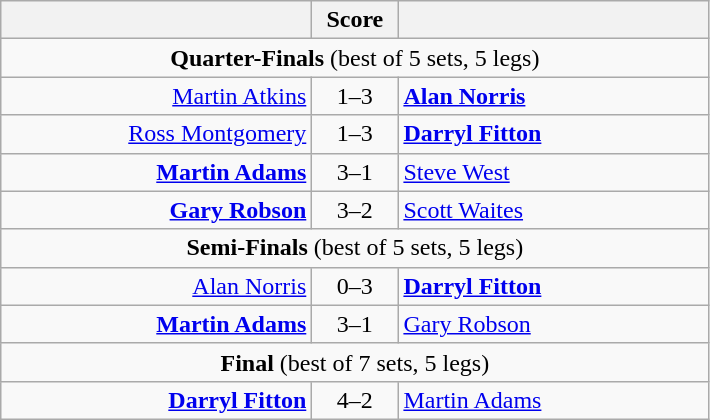<table class=wikitable style="text-align:center">
<tr>
<th width=200></th>
<th width=50>Score</th>
<th width=200></th>
</tr>
<tr align=center>
<td colspan="3"><strong>Quarter-Finals</strong> (best of 5 sets, 5 legs)</td>
</tr>
<tr align=left>
<td align=right><a href='#'>Martin Atkins</a> </td>
<td align=center>1–3</td>
<td> <strong><a href='#'>Alan Norris</a></strong></td>
</tr>
<tr align=left>
<td align=right><a href='#'>Ross Montgomery</a> </td>
<td align=center>1–3</td>
<td> <strong><a href='#'>Darryl Fitton</a></strong></td>
</tr>
<tr align=left>
<td align=right><strong><a href='#'>Martin Adams</a></strong> </td>
<td align=center>3–1</td>
<td> <a href='#'>Steve West</a></td>
</tr>
<tr align=left>
<td align=right><strong><a href='#'>Gary Robson</a></strong> </td>
<td align=center>3–2</td>
<td> <a href='#'>Scott Waites</a></td>
</tr>
<tr align=center>
<td colspan="3"><strong>Semi-Finals</strong> (best of 5 sets, 5 legs)</td>
</tr>
<tr align=left>
<td align=right><a href='#'>Alan Norris</a> </td>
<td align=center>0–3</td>
<td> <strong><a href='#'>Darryl Fitton</a></strong></td>
</tr>
<tr align=left>
<td align=right><strong><a href='#'>Martin Adams</a></strong> </td>
<td align=center>3–1</td>
<td> <a href='#'>Gary Robson</a></td>
</tr>
<tr align=center>
<td colspan="3"><strong>Final</strong> (best of 7 sets, 5 legs)</td>
</tr>
<tr align=left>
<td align=right><strong><a href='#'>Darryl Fitton</a></strong> </td>
<td align=center>4–2</td>
<td> <a href='#'>Martin Adams</a></td>
</tr>
</table>
